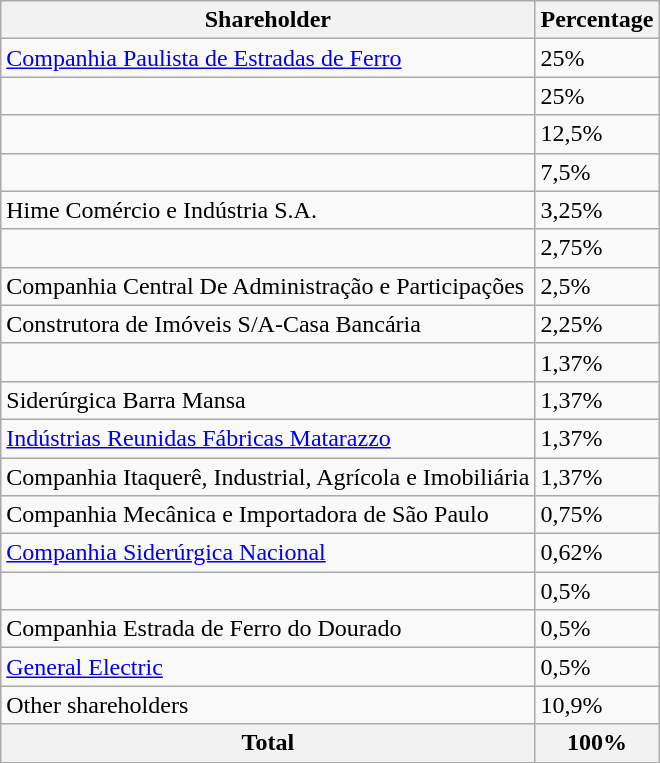<table class="wikitable">
<tr>
<th>Shareholder</th>
<th>Percentage</th>
</tr>
<tr>
<td><a href='#'>Companhia Paulista de Estradas de Ferro</a></td>
<td>25%</td>
</tr>
<tr>
<td></td>
<td>25%</td>
</tr>
<tr>
<td></td>
<td>12,5%</td>
</tr>
<tr>
<td></td>
<td>7,5%</td>
</tr>
<tr>
<td>Hime Comércio e Indústria S.A.</td>
<td>3,25%</td>
</tr>
<tr>
<td></td>
<td>2,75%</td>
</tr>
<tr>
<td>Companhia Central De Administração e Participações</td>
<td>2,5%</td>
</tr>
<tr>
<td>Construtora de Imóveis S/A-Casa Bancária</td>
<td>2,25%</td>
</tr>
<tr>
<td></td>
<td>1,37%</td>
</tr>
<tr>
<td>Siderúrgica Barra Mansa</td>
<td>1,37%</td>
</tr>
<tr>
<td><a href='#'>Indústrias Reunidas Fábricas Matarazzo</a></td>
<td>1,37%</td>
</tr>
<tr>
<td>Companhia Itaquerê, Industrial, Agrícola e Imobiliária</td>
<td>1,37%</td>
</tr>
<tr>
<td>Companhia Mecânica e Importadora de São Paulo</td>
<td>0,75%</td>
</tr>
<tr>
<td><a href='#'>Companhia Siderúrgica Nacional</a></td>
<td>0,62%</td>
</tr>
<tr>
<td></td>
<td>0,5%</td>
</tr>
<tr>
<td>Companhia Estrada de Ferro do Dourado</td>
<td>0,5%</td>
</tr>
<tr>
<td><a href='#'>General Electric</a></td>
<td>0,5%</td>
</tr>
<tr>
<td>Other shareholders</td>
<td>10,9%</td>
</tr>
<tr>
<th>Total</th>
<th>100%</th>
</tr>
</table>
